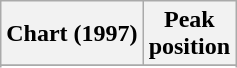<table class="wikitable sortable">
<tr>
<th align="left">Chart (1997)</th>
<th align="center">Peak<br>position</th>
</tr>
<tr>
</tr>
<tr>
</tr>
</table>
